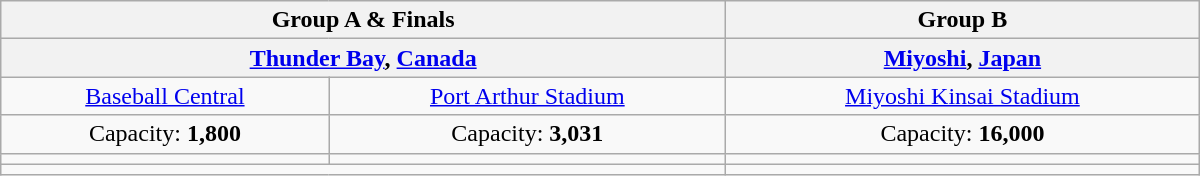<table class="wikitable" style="text-align:center" width=800>
<tr>
<th colspan="2">Group A & Finals</th>
<th>Group B</th>
</tr>
<tr>
<th colspan="2"> <strong><a href='#'>Thunder Bay</a>, <a href='#'>Canada</a></strong></th>
<th> <strong><a href='#'>Miyoshi</a>, <a href='#'>Japan</a></strong></th>
</tr>
<tr>
<td><a href='#'>Baseball Central</a></td>
<td><a href='#'>Port Arthur Stadium</a></td>
<td><a href='#'>Miyoshi Kinsai Stadium</a></td>
</tr>
<tr>
<td>Capacity: <strong>1,800</strong></td>
<td>Capacity: <strong>3,031</strong></td>
<td>Capacity: <strong>16,000</strong></td>
</tr>
<tr>
<td></td>
<td></td>
<td></td>
</tr>
<tr>
<td colspan="2"></td>
<td></td>
</tr>
</table>
